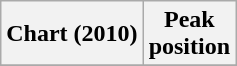<table class="wikitable">
<tr>
<th align="left">Chart (2010)</th>
<th align="center">Peak<br>position</th>
</tr>
<tr>
</tr>
</table>
